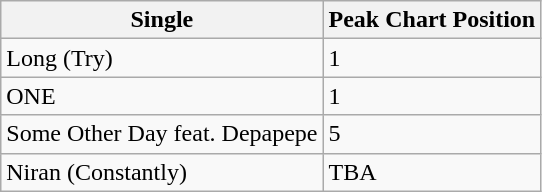<table class="wikitable">
<tr>
<th>Single</th>
<th>Peak Chart Position</th>
</tr>
<tr>
<td>Long (Try)</td>
<td>1</td>
</tr>
<tr>
<td>ONE</td>
<td>1</td>
</tr>
<tr>
<td>Some Other Day feat. Depapepe</td>
<td>5</td>
</tr>
<tr>
<td>Niran (Constantly)</td>
<td>TBA</td>
</tr>
</table>
